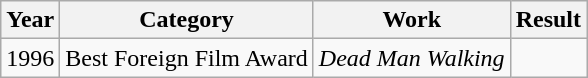<table class="wikitable sortable">
<tr>
<th>Year</th>
<th>Category</th>
<th>Work</th>
<th>Result</th>
</tr>
<tr>
<td>1996</td>
<td>Best Foreign Film Award</td>
<td><em>Dead Man Walking</em></td>
<td></td>
</tr>
</table>
